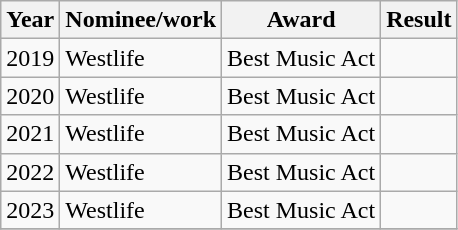<table class="wikitable">
<tr>
<th>Year</th>
<th>Nominee/work</th>
<th>Award</th>
<th>Result</th>
</tr>
<tr>
<td>2019</td>
<td>Westlife</td>
<td>Best Music Act</td>
<td></td>
</tr>
<tr>
<td>2020</td>
<td>Westlife</td>
<td>Best Music Act</td>
<td></td>
</tr>
<tr>
<td>2021</td>
<td>Westlife</td>
<td>Best Music Act</td>
<td></td>
</tr>
<tr>
<td>2022</td>
<td>Westlife</td>
<td>Best Music Act</td>
<td></td>
</tr>
<tr>
<td>2023</td>
<td>Westlife</td>
<td>Best Music Act</td>
<td></td>
</tr>
<tr>
</tr>
</table>
